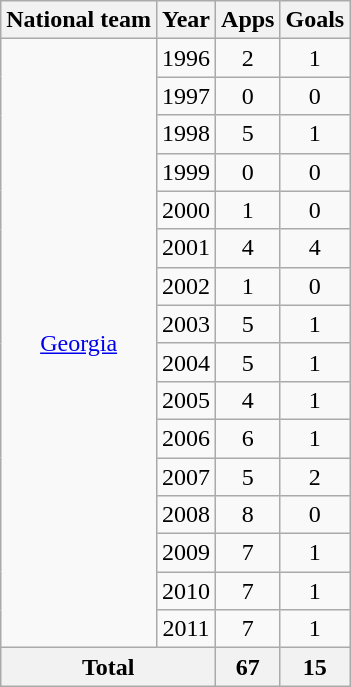<table class="wikitable" style="text-align:center">
<tr>
<th>National team</th>
<th>Year</th>
<th>Apps</th>
<th>Goals</th>
</tr>
<tr>
<td rowspan="16"><a href='#'>Georgia</a></td>
<td>1996</td>
<td>2</td>
<td>1</td>
</tr>
<tr>
<td>1997</td>
<td>0</td>
<td>0</td>
</tr>
<tr>
<td>1998</td>
<td>5</td>
<td>1</td>
</tr>
<tr>
<td>1999</td>
<td>0</td>
<td>0</td>
</tr>
<tr>
<td>2000</td>
<td>1</td>
<td>0</td>
</tr>
<tr>
<td>2001</td>
<td>4</td>
<td>4</td>
</tr>
<tr>
<td>2002</td>
<td>1</td>
<td>0</td>
</tr>
<tr>
<td>2003</td>
<td>5</td>
<td>1</td>
</tr>
<tr>
<td>2004</td>
<td>5</td>
<td>1</td>
</tr>
<tr>
<td>2005</td>
<td>4</td>
<td>1</td>
</tr>
<tr>
<td>2006</td>
<td>6</td>
<td>1</td>
</tr>
<tr>
<td>2007</td>
<td>5</td>
<td>2</td>
</tr>
<tr>
<td>2008</td>
<td>8</td>
<td>0</td>
</tr>
<tr>
<td>2009</td>
<td>7</td>
<td>1</td>
</tr>
<tr>
<td>2010</td>
<td>7</td>
<td>1</td>
</tr>
<tr>
<td>2011</td>
<td>7</td>
<td>1</td>
</tr>
<tr>
<th colspan="2">Total</th>
<th>67</th>
<th>15</th>
</tr>
</table>
